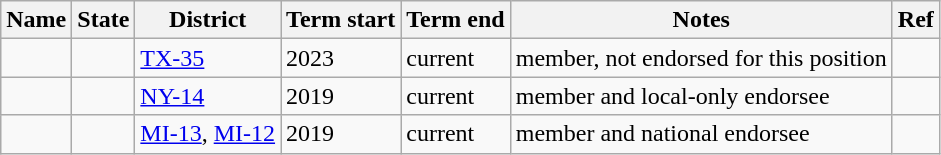<table class="wikitable sortable">
<tr>
<th>Name</th>
<th>State</th>
<th>District</th>
<th>Term start</th>
<th>Term end</th>
<th>Notes</th>
<th>Ref</th>
</tr>
<tr>
<td></td>
<td></td>
<td><a href='#'>TX-35</a></td>
<td>2023</td>
<td>current</td>
<td>member, not endorsed for this position</td>
<td></td>
</tr>
<tr>
<td></td>
<td></td>
<td><a href='#'>NY-14</a></td>
<td>2019</td>
<td>current</td>
<td>member and local-only endorsee</td>
<td></td>
</tr>
<tr>
<td></td>
<td></td>
<td><a href='#'>MI-13</a>, <a href='#'>MI-12</a></td>
<td>2019</td>
<td>current</td>
<td>member and national endorsee</td>
<td></td>
</tr>
</table>
